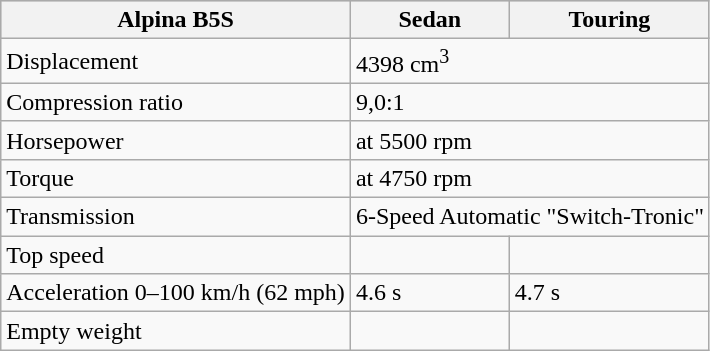<table class="wikitable">
<tr style="background:#CCCCCC;">
<th>Alpina B5S</th>
<th>Sedan</th>
<th>Touring</th>
</tr>
<tr>
<td>Displacement</td>
<td colspan="2">4398 cm<sup>3</sup></td>
</tr>
<tr>
<td>Compression ratio</td>
<td colspan="2">9,0:1</td>
</tr>
<tr>
<td>Horsepower</td>
<td colspan="2"> at 5500 rpm</td>
</tr>
<tr>
<td>Torque</td>
<td colspan="2"> at 4750 rpm</td>
</tr>
<tr>
<td>Transmission</td>
<td colspan="2">6-Speed Automatic "Switch-Tronic"</td>
</tr>
<tr>
<td>Top speed</td>
<td></td>
<td></td>
</tr>
<tr>
<td>Acceleration 0–100 km/h (62 mph)</td>
<td>4.6 s</td>
<td>4.7 s</td>
</tr>
<tr>
<td>Empty weight</td>
<td></td>
<td></td>
</tr>
</table>
